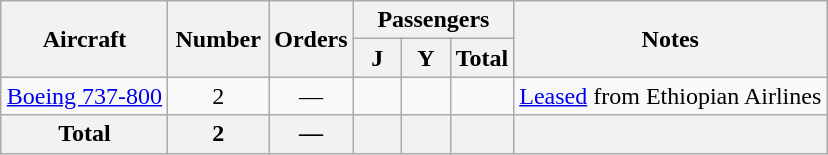<table class=wikitable style="margin:auto;text-align:center">
<tr>
<th rowspan="2">Aircraft</th>
<th rowspan="2" style="width:60px;">Number</th>
<th rowspan="2" style="width:40px;">Orders</th>
<th colspan="3" class="unsortable">Passengers</th>
<th rowspan="2">Notes</th>
</tr>
<tr>
<th style="width:25px;">J</th>
<th style="width:25px;">Y</th>
<th style="width:25px;">Total</th>
</tr>
<tr>
<td><a href='#'>Boeing 737-800</a></td>
<td>2</td>
<td>—</td>
<td></td>
<td></td>
<td></td>
<td><a href='#'>Leased</a> from Ethiopian Airlines</td>
</tr>
<tr>
<th>Total</th>
<th>2</th>
<th>—</th>
<th></th>
<th></th>
<th></th>
<th></th>
</tr>
</table>
